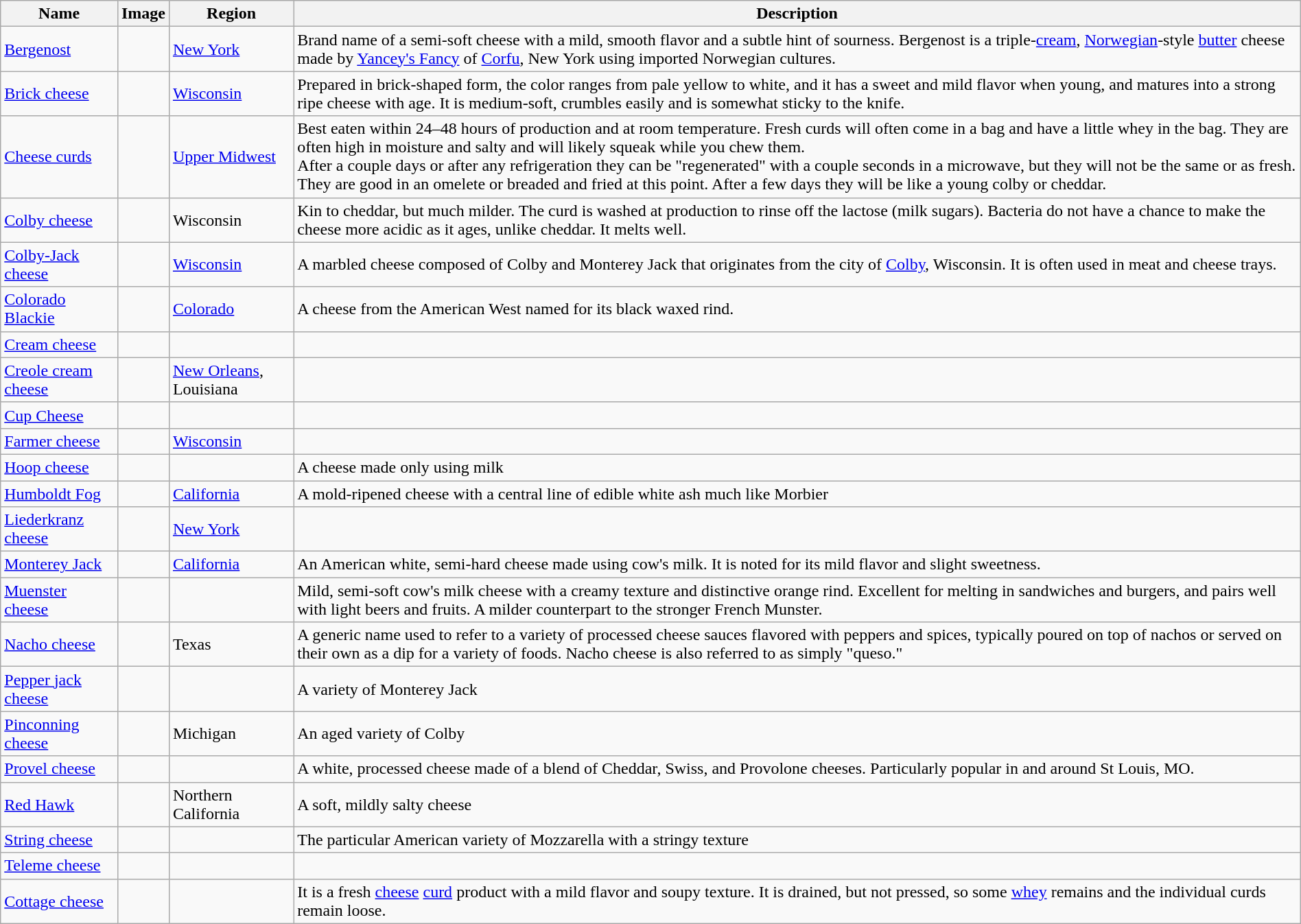<table class="wikitable sortable" style="width:100%">
<tr>
<th>Name</th>
<th class="unsortable">Image</th>
<th>Region</th>
<th>Description</th>
</tr>
<tr>
<td><a href='#'>Bergenost</a></td>
<td></td>
<td><a href='#'>New York</a></td>
<td>Brand name of a semi-soft cheese with a mild, smooth flavor and a subtle hint of sourness. Bergenost is a triple-<a href='#'>cream</a>, <a href='#'>Norwegian</a>-style <a href='#'>butter</a> cheese made by <a href='#'>Yancey's Fancy</a> of <a href='#'>Corfu</a>, New York using imported Norwegian cultures.</td>
</tr>
<tr>
<td><a href='#'>Brick cheese</a></td>
<td></td>
<td><a href='#'>Wisconsin</a></td>
<td>Prepared in brick-shaped form, the color ranges from pale yellow to white, and it has a sweet and mild flavor when young, and matures into a strong ripe cheese with age. It is medium-soft, crumbles easily and is somewhat sticky to the knife.</td>
</tr>
<tr>
<td><a href='#'>Cheese curds</a></td>
<td></td>
<td><a href='#'>Upper Midwest</a></td>
<td>Best eaten within 24–48 hours of production and at room temperature. Fresh curds will often come in a bag and have a little whey in the bag. They are often high in moisture and salty and will likely squeak while you chew them.<br>After a couple days or after any refrigeration they can be "regenerated" with a couple seconds in a microwave, but they will not be the same or as fresh. They are good in an omelete or breaded and fried at this point. After a few days they will be like a young colby or cheddar.</td>
</tr>
<tr>
<td><a href='#'>Colby cheese</a></td>
<td></td>
<td>Wisconsin</td>
<td>Kin to cheddar, but much milder. The curd is washed at production to rinse off the lactose (milk sugars). Bacteria do not have a chance to make the cheese more acidic as it ages, unlike cheddar. It melts well.</td>
</tr>
<tr>
<td><a href='#'>Colby-Jack cheese</a></td>
<td></td>
<td><a href='#'>Wisconsin</a></td>
<td>A marbled cheese composed of Colby and Monterey Jack that originates from the city of <a href='#'>Colby</a>, Wisconsin. It is often used in meat and cheese trays.</td>
</tr>
<tr>
<td><a href='#'>Colorado Blackie</a></td>
<td></td>
<td><a href='#'>Colorado</a></td>
<td>A cheese from the American West named for its black waxed rind.</td>
</tr>
<tr>
<td><a href='#'>Cream cheese</a></td>
<td></td>
<td></td>
<td></td>
</tr>
<tr>
<td><a href='#'>Creole cream cheese</a></td>
<td></td>
<td><a href='#'>New Orleans</a>, Louisiana</td>
<td></td>
</tr>
<tr>
<td><a href='#'>Cup Cheese</a></td>
<td></td>
<td></td>
<td></td>
</tr>
<tr>
<td><a href='#'>Farmer cheese</a></td>
<td></td>
<td><a href='#'>Wisconsin</a></td>
<td></td>
</tr>
<tr>
<td><a href='#'>Hoop cheese</a></td>
<td></td>
<td></td>
<td>A cheese made only using milk</td>
</tr>
<tr>
<td><a href='#'>Humboldt Fog</a></td>
<td></td>
<td><a href='#'>California</a></td>
<td>A mold-ripened cheese with a central line of edible white ash much like Morbier</td>
</tr>
<tr>
<td><a href='#'>Liederkranz cheese</a></td>
<td></td>
<td><a href='#'>New York</a></td>
</tr>
<tr>
<td><a href='#'>Monterey Jack</a></td>
<td></td>
<td><a href='#'>California</a></td>
<td>An American white, semi-hard cheese made using cow's milk. It is noted for its mild flavor and slight sweetness.</td>
</tr>
<tr>
<td><a href='#'>Muenster cheese</a></td>
<td></td>
<td></td>
<td>Mild, semi-soft cow's milk cheese with a creamy texture and distinctive orange rind. Excellent for melting in sandwiches and burgers, and pairs well with light beers and fruits. A milder counterpart to the stronger French Munster.</td>
</tr>
<tr>
<td><a href='#'>Nacho cheese</a></td>
<td></td>
<td>Texas</td>
<td>A generic name used to refer to a variety of processed cheese sauces flavored with peppers and spices, typically poured on top of nachos or served on their own as a dip for a variety of foods. Nacho cheese is also referred to as simply "queso."</td>
</tr>
<tr>
<td><a href='#'>Pepper jack cheese</a></td>
<td></td>
<td></td>
<td>A variety of Monterey Jack</td>
</tr>
<tr>
<td><a href='#'>Pinconning cheese</a></td>
<td></td>
<td>Michigan</td>
<td>An aged variety of Colby</td>
</tr>
<tr>
<td><a href='#'>Provel cheese</a></td>
<td></td>
<td></td>
<td>A white, processed cheese made of a blend of Cheddar, Swiss, and Provolone cheeses. Particularly popular in and around St Louis, MO.</td>
</tr>
<tr>
<td><a href='#'>Red Hawk</a></td>
<td></td>
<td>Northern California</td>
<td>A soft, mildly salty cheese</td>
</tr>
<tr>
<td><a href='#'>String cheese</a></td>
<td></td>
<td></td>
<td>The particular American variety of Mozzarella with a stringy texture</td>
</tr>
<tr>
<td><a href='#'>Teleme cheese</a></td>
<td></td>
<td></td>
<td></td>
</tr>
<tr>
<td><a href='#'>Cottage cheese</a></td>
<td></td>
<td></td>
<td>It is a fresh <a href='#'>cheese</a> <a href='#'>curd</a> product with a mild flavor and soupy texture. It is drained, but not pressed, so some <a href='#'>whey</a> remains and the individual curds remain loose.</td>
</tr>
</table>
